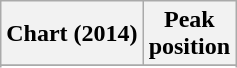<table class="wikitable sortable plainrowheaders" style="text-align:center">
<tr>
<th scope="col">Chart (2014)</th>
<th scope="col">Peak<br> position</th>
</tr>
<tr>
</tr>
<tr>
</tr>
<tr>
</tr>
<tr>
</tr>
</table>
